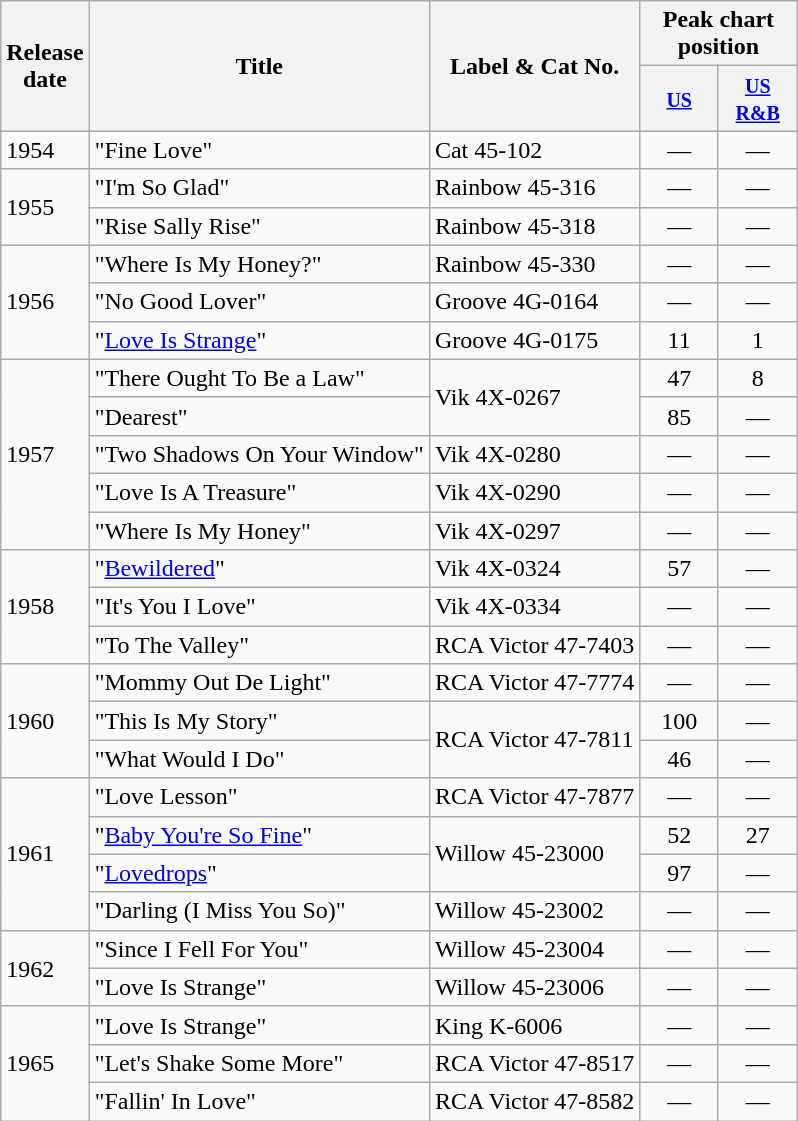<table class="wikitable">
<tr>
<th rowspan="2">Release<br>date</th>
<th rowspan="2">Title</th>
<th rowspan="2">Label & Cat No.</th>
<th colspan="2">Peak chart position</th>
</tr>
<tr>
<th style="width:45px;"><small><a href='#'>US</a></small><small><br></small></th>
<th style="width:45px;"><small><a href='#'>US R&B</a></small><small><br></small></th>
</tr>
<tr>
<td>1954</td>
<td>"Fine Love"</td>
<td>Cat 45-102</td>
<td style="text-align:center;">—</td>
<td style="text-align:center;">—</td>
</tr>
<tr>
<td rowspan="2">1955</td>
<td>"I'm So Glad"</td>
<td>Rainbow 45-316</td>
<td style="text-align:center;">—</td>
<td style="text-align:center;">—</td>
</tr>
<tr>
<td>"Rise Sally Rise"</td>
<td>Rainbow 45-318</td>
<td style="text-align:center;">—</td>
<td style="text-align:center;">—</td>
</tr>
<tr>
<td rowspan="3">1956</td>
<td>"Where Is My Honey?"</td>
<td>Rainbow 45-330</td>
<td style="text-align:center;">—</td>
<td style="text-align:center;">—</td>
</tr>
<tr>
<td>"No Good Lover"</td>
<td>Groove 4G-0164</td>
<td style="text-align:center;">—</td>
<td style="text-align:center;">—</td>
</tr>
<tr>
<td>"<a href='#'>Love Is Strange</a>"</td>
<td>Groove 4G-0175</td>
<td style="text-align:center;">11</td>
<td style="text-align:center;">1</td>
</tr>
<tr>
<td rowspan="5">1957</td>
<td>"There Ought To Be a Law"</td>
<td rowspan="2">Vik 4X-0267</td>
<td style="text-align:center;">47</td>
<td style="text-align:center;">8</td>
</tr>
<tr>
<td>"Dearest"</td>
<td style="text-align:center;">85</td>
<td style="text-align:center;">—</td>
</tr>
<tr>
<td>"Two Shadows On Your Window"</td>
<td>Vik 4X-0280</td>
<td style="text-align:center;">—</td>
<td style="text-align:center;">—</td>
</tr>
<tr>
<td>"Love Is A Treasure"</td>
<td>Vik 4X-0290</td>
<td style="text-align:center;">—</td>
<td style="text-align:center;">—</td>
</tr>
<tr>
<td>"Where Is My Honey"</td>
<td>Vik 4X-0297</td>
<td style="text-align:center;">—</td>
<td style="text-align:center;">—</td>
</tr>
<tr>
<td rowspan="3">1958</td>
<td>"<a href='#'>Bewildered</a>"</td>
<td>Vik 4X-0324</td>
<td style="text-align:center;">57</td>
<td style="text-align:center;">—</td>
</tr>
<tr>
<td>"It's You I Love"</td>
<td>Vik 4X-0334</td>
<td style="text-align:center;">—</td>
<td style="text-align:center;">—</td>
</tr>
<tr>
<td>"To The Valley"</td>
<td>RCA Victor 47-7403</td>
<td style="text-align:center;">—</td>
<td style="text-align:center;">—</td>
</tr>
<tr>
<td rowspan="3">1960</td>
<td>"Mommy Out De Light"</td>
<td>RCA Victor 47-7774</td>
<td style="text-align:center;">—</td>
<td style="text-align:center;">—</td>
</tr>
<tr>
<td>"This Is My Story"</td>
<td rowspan="2">RCA Victor 47-7811</td>
<td style="text-align:center;">100</td>
<td style="text-align:center;">—</td>
</tr>
<tr>
<td>"What Would I Do"</td>
<td style="text-align:center;">46</td>
<td style="text-align:center;">—</td>
</tr>
<tr>
<td rowspan="4">1961</td>
<td>"Love Lesson"</td>
<td>RCA Victor 47-7877</td>
<td style="text-align:center;">—</td>
<td style="text-align:center;">—</td>
</tr>
<tr>
<td>"<a href='#'>Baby You're So Fine</a>"</td>
<td rowspan="2">Willow 45-23000</td>
<td style="text-align:center;">52</td>
<td style="text-align:center;">27</td>
</tr>
<tr>
<td>"<a href='#'>Lovedrops</a>"</td>
<td style="text-align:center;">97</td>
<td style="text-align:center;">—</td>
</tr>
<tr>
<td>"Darling (I Miss You So)"</td>
<td>Willow 45-23002</td>
<td style="text-align:center;">—</td>
<td style="text-align:center;">—</td>
</tr>
<tr>
<td rowspan="2">1962</td>
<td>"Since I Fell For You"</td>
<td>Willow 45-23004</td>
<td style="text-align:center;">—</td>
<td style="text-align:center;">—</td>
</tr>
<tr>
<td>"Love Is Strange"</td>
<td>Willow 45-23006</td>
<td style="text-align:center;">—</td>
<td style="text-align:center;">—</td>
</tr>
<tr>
<td rowspan="3">1965</td>
<td>"Love Is Strange"</td>
<td>King K-6006</td>
<td style="text-align:center;">—</td>
<td style="text-align:center;">—</td>
</tr>
<tr>
<td>"Let's Shake Some More"</td>
<td>RCA Victor 47-8517</td>
<td style="text-align:center;">—</td>
<td style="text-align:center;">—</td>
</tr>
<tr>
<td>"Fallin' In Love"</td>
<td>RCA Victor 47-8582</td>
<td style="text-align:center;">—</td>
<td style="text-align:center;">—</td>
</tr>
</table>
